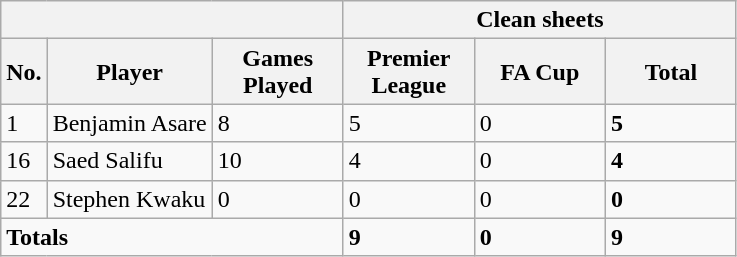<table class="wikitable sortable alternance">
<tr>
<th colspan="3"></th>
<th colspan="3">Clean sheets</th>
</tr>
<tr>
<th>No.</th>
<th>Player</th>
<th width="80">Games Played</th>
<th width="80">Premier League</th>
<th width="80">FA Cup</th>
<th width="80">Total</th>
</tr>
<tr>
<td>1</td>
<td> Benjamin Asare</td>
<td>8</td>
<td>5</td>
<td>0</td>
<td><strong>5</strong></td>
</tr>
<tr>
<td>16</td>
<td> Saed Salifu</td>
<td>10</td>
<td>4</td>
<td>0</td>
<td><strong>4</strong></td>
</tr>
<tr>
<td>22</td>
<td> Stephen Kwaku</td>
<td>0</td>
<td>0</td>
<td>0</td>
<td><strong>0</strong></td>
</tr>
<tr class="sortbottom">
<td colspan="3"><strong>Totals</strong></td>
<td><strong>9</strong></td>
<td><strong>0</strong></td>
<td><strong>9</strong></td>
</tr>
</table>
